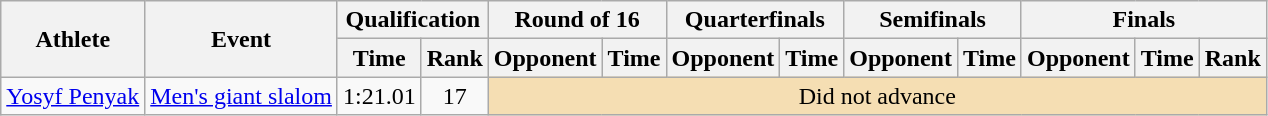<table class="wikitable">
<tr>
<th rowspan="2">Athlete</th>
<th rowspan="2">Event</th>
<th colspan="2">Qualification</th>
<th colspan="2">Round of 16</th>
<th colspan="2">Quarterfinals</th>
<th colspan="2">Semifinals</th>
<th colspan="3">Finals</th>
</tr>
<tr>
<th>Time</th>
<th>Rank</th>
<th>Opponent</th>
<th>Time</th>
<th>Opponent</th>
<th>Time</th>
<th>Opponent</th>
<th>Time</th>
<th>Opponent</th>
<th>Time</th>
<th>Rank</th>
</tr>
<tr align=center>
<td align=left><a href='#'>Yosyf Penyak</a></td>
<td><a href='#'>Men's giant slalom</a></td>
<td align="center">1:21.01</td>
<td align="center">17</td>
<td colspan=9 align="center" bgcolor=wheat>Did not advance</td>
</tr>
</table>
